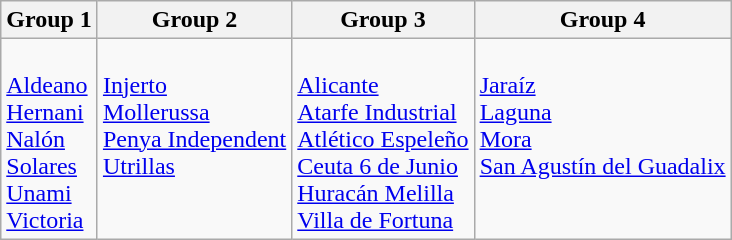<table class="wikitable">
<tr>
<th>Group 1</th>
<th>Group 2</th>
<th>Group 3</th>
<th>Group 4</th>
</tr>
<tr valign=top>
<td><br><a href='#'>Aldeano</a><br>
<a href='#'>Hernani</a><br>
<a href='#'>Nalón</a><br>
<a href='#'>Solares</a><br>
<a href='#'>Unami</a><br>
<a href='#'>Victoria</a></td>
<td><br><a href='#'>Injerto</a><br>
<a href='#'>Mollerussa</a><br>
<a href='#'>Penya Independent</a><br>
<a href='#'>Utrillas</a></td>
<td><br><a href='#'>Alicante</a><br>
<a href='#'>Atarfe Industrial</a><br>
<a href='#'>Atlético Espeleño</a><br>
<a href='#'>Ceuta 6 de Junio</a><br>
<a href='#'>Huracán Melilla</a><br>
<a href='#'>Villa de Fortuna</a></td>
<td><br><a href='#'>Jaraíz</a><br>
<a href='#'>Laguna</a><br>
<a href='#'>Mora</a><br>
<a href='#'>San Agustín del Guadalix</a></td>
</tr>
</table>
